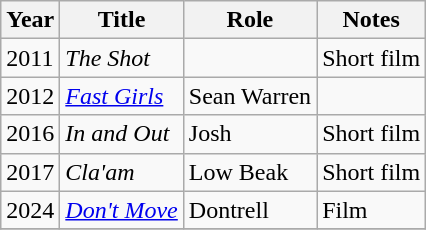<table class="wikitable sortable">
<tr>
<th>Year</th>
<th>Title</th>
<th>Role</th>
<th class="unsortable">Notes</th>
</tr>
<tr>
<td>2011</td>
<td><em>The Shot</em></td>
<td></td>
<td>Short film</td>
</tr>
<tr>
<td>2012</td>
<td><em><a href='#'>Fast Girls</a></em></td>
<td>Sean Warren</td>
<td></td>
</tr>
<tr>
<td>2016</td>
<td><em>In and Out</em></td>
<td>Josh</td>
<td>Short film</td>
</tr>
<tr>
<td>2017</td>
<td><em>Cla'am</em></td>
<td>Low Beak</td>
<td>Short film</td>
</tr>
<tr>
<td>2024</td>
<td><em><a href='#'>Don't Move</a></em></td>
<td>Dontrell</td>
<td>Film</td>
</tr>
<tr>
</tr>
</table>
